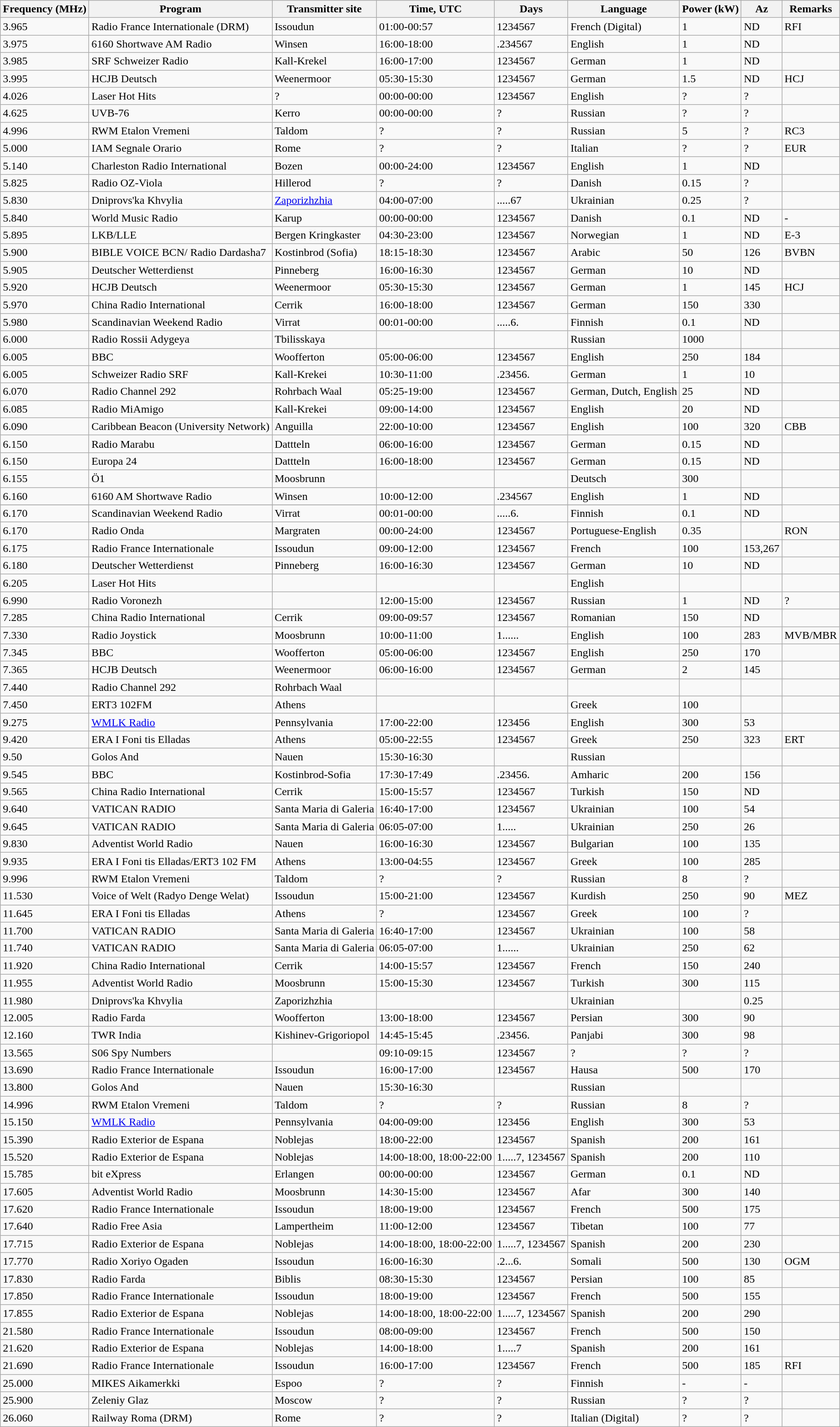<table class="wikitable sortable">
<tr style="text-align:center;">
<th>Frequency (MHz)</th>
<th>Program</th>
<th>Transmitter site</th>
<th>Time, UTC</th>
<th>Days</th>
<th>Language</th>
<th>Power (kW)</th>
<th>Az</th>
<th>Remarks</th>
</tr>
<tr>
<td>3.965</td>
<td>Radio France Internationale (DRM)</td>
<td> Issoudun</td>
<td>01:00-00:57</td>
<td>1234567</td>
<td>French (Digital)</td>
<td>1</td>
<td>ND</td>
<td> RFI</td>
</tr>
<tr>
<td>3.975</td>
<td>6160 Shortwave AM Radio</td>
<td> Winsen</td>
<td>16:00-18:00</td>
<td>.234567</td>
<td>English</td>
<td>1</td>
<td>ND</td>
<td></td>
</tr>
<tr>
<td>3.985</td>
<td>SRF Schweizer Radio</td>
<td> Kall-Krekel</td>
<td>16:00-17:00</td>
<td>1234567</td>
<td>German</td>
<td>1</td>
<td>ND</td>
<td></td>
</tr>
<tr>
<td>3.995</td>
<td>HCJB Deutsch</td>
<td> Weenermoor</td>
<td>05:30-15:30</td>
<td>1234567</td>
<td>German</td>
<td>1.5</td>
<td>ND</td>
<td> HCJ</td>
</tr>
<tr>
<td>4.026</td>
<td>Laser Hot Hits</td>
<td>?</td>
<td>00:00-00:00</td>
<td>1234567</td>
<td>English</td>
<td>?</td>
<td>?</td>
<td></td>
</tr>
<tr>
<td>4.625</td>
<td>UVB-76</td>
<td> Kerro</td>
<td>00:00-00:00</td>
<td>?</td>
<td>Russian</td>
<td>?</td>
<td>?</td>
<td></td>
</tr>
<tr>
<td>4.996</td>
<td>RWM Etalon Vremeni</td>
<td> Taldom</td>
<td>?</td>
<td>?</td>
<td>Russian</td>
<td>5</td>
<td>?</td>
<td> RC3</td>
</tr>
<tr>
<td>5.000</td>
<td>IAM Segnale Orario</td>
<td> Rome</td>
<td>?</td>
<td>?</td>
<td>Italian</td>
<td>?</td>
<td>?</td>
<td> EUR</td>
</tr>
<tr>
<td>5.140</td>
<td>Charleston Radio International</td>
<td>Bozen</td>
<td>00:00-24:00</td>
<td>1234567</td>
<td>English</td>
<td>1</td>
<td>ND</td>
<td></td>
</tr>
<tr>
<td>5.825</td>
<td>Radio OZ-Viola</td>
<td> Hillerod</td>
<td>?</td>
<td>?</td>
<td>Danish</td>
<td>0.15</td>
<td>?</td>
<td></td>
</tr>
<tr>
<td>5.830</td>
<td>Dniprovs'ka Khvylia</td>
<td> <a href='#'>Zaporizhzhia</a></td>
<td>04:00-07:00</td>
<td>.....67</td>
<td>Ukrainian</td>
<td>0.25</td>
<td>?</td>
<td></td>
</tr>
<tr>
<td>5.840</td>
<td>World Music Radio</td>
<td> Karup</td>
<td>00:00-00:00</td>
<td>1234567</td>
<td>Danish</td>
<td>0.1</td>
<td>ND</td>
<td>-</td>
</tr>
<tr>
<td>5.895</td>
<td>LKB/LLE</td>
<td> Bergen Kringkaster</td>
<td>04:30-23:00</td>
<td>1234567</td>
<td>Norwegian</td>
<td>1</td>
<td>ND</td>
<td> E-3</td>
</tr>
<tr>
<td>5.900</td>
<td>BIBLE VOICE BCN/ Radio Dardasha7</td>
<td> Kostinbrod (Sofia)</td>
<td>18:15-18:30</td>
<td>1234567</td>
<td>Arabic</td>
<td>50</td>
<td>126</td>
<td> BVBN</td>
</tr>
<tr>
<td>5.905</td>
<td>Deutscher Wetterdienst</td>
<td> Pinneberg</td>
<td>16:00-16:30</td>
<td>1234567</td>
<td>German</td>
<td>10</td>
<td>ND</td>
<td></td>
</tr>
<tr>
<td>5.920</td>
<td>HCJB Deutsch</td>
<td> Weenermoor</td>
<td>05:30-15:30</td>
<td>1234567</td>
<td>German</td>
<td>1</td>
<td>145</td>
<td> HCJ</td>
</tr>
<tr>
<td>5.970</td>
<td>China Radio International</td>
<td> Cerrik</td>
<td>16:00-18:00</td>
<td>1234567</td>
<td>German</td>
<td>150</td>
<td>330</td>
<td></td>
</tr>
<tr>
<td>5.980</td>
<td>Scandinavian Weekend Radio</td>
<td> Virrat</td>
<td>00:01-00:00</td>
<td>.....6.</td>
<td>Finnish</td>
<td>0.1</td>
<td>ND</td>
<td></td>
</tr>
<tr>
<td>6.000</td>
<td>Radio Rossii Adygeya</td>
<td> Tbilisskaya</td>
<td></td>
<td></td>
<td>Russian</td>
<td>1000</td>
<td></td>
<td></td>
</tr>
<tr>
<td>6.005</td>
<td>BBC</td>
<td> Woofferton</td>
<td>05:00-06:00</td>
<td>1234567</td>
<td>English</td>
<td>250</td>
<td>184</td>
<td></td>
</tr>
<tr>
<td>6.005</td>
<td>Schweizer Radio SRF</td>
<td> Kall-Krekei</td>
<td>10:30-11:00</td>
<td>.23456.</td>
<td>German</td>
<td>1</td>
<td>10</td>
<td></td>
</tr>
<tr>
<td>6.070</td>
<td>Radio Channel 292</td>
<td> Rohrbach Waal</td>
<td>05:25-19:00</td>
<td>1234567</td>
<td>German, Dutch, English</td>
<td>25</td>
<td>ND</td>
<td></td>
</tr>
<tr>
<td>6.085</td>
<td>Radio MiAmigo</td>
<td> Kall-Krekei</td>
<td>09:00-14:00</td>
<td>1234567</td>
<td>English</td>
<td>20</td>
<td>ND</td>
<td></td>
</tr>
<tr>
<td>6.090</td>
<td>Caribbean Beacon (University Network)</td>
<td> Anguilla</td>
<td>22:00-10:00</td>
<td>1234567</td>
<td>English</td>
<td>100</td>
<td>320</td>
<td> CBB</td>
</tr>
<tr>
<td>6.150</td>
<td>Radio Marabu</td>
<td> Dattteln</td>
<td>06:00-16:00</td>
<td>1234567</td>
<td>German</td>
<td>0.15</td>
<td>ND</td>
<td></td>
</tr>
<tr>
<td>6.150</td>
<td>Europa 24</td>
<td> Dattteln</td>
<td>16:00-18:00</td>
<td>1234567</td>
<td>German</td>
<td>0.15</td>
<td>ND</td>
<td></td>
</tr>
<tr>
<td>6.155</td>
<td>Ö1</td>
<td> Moosbrunn</td>
<td></td>
<td></td>
<td>Deutsch</td>
<td>300</td>
<td></td>
<td></td>
</tr>
<tr>
<td>6.160</td>
<td>6160 AM Shortwave Radio</td>
<td> Winsen</td>
<td>10:00-12:00</td>
<td>.234567</td>
<td>English</td>
<td>1</td>
<td>ND</td>
<td></td>
</tr>
<tr>
</tr>
<tr>
<td>6.170</td>
<td>Scandinavian Weekend Radio</td>
<td> Virrat</td>
<td>00:01-00:00</td>
<td>.....6.</td>
<td>Finnish</td>
<td>0.1</td>
<td>ND</td>
</tr>
<tr>
<td>6.170</td>
<td>Radio Onda</td>
<td> Margraten</td>
<td>00:00-24:00</td>
<td>1234567</td>
<td>Portuguese-English</td>
<td>0.35</td>
<td></td>
<td>RON</td>
</tr>
<tr>
<td>6.175</td>
<td>Radio France Internationale</td>
<td> Issoudun</td>
<td>09:00-12:00</td>
<td>1234567</td>
<td>French</td>
<td>100</td>
<td>153,267</td>
<td></td>
</tr>
<tr>
<td>6.180</td>
<td>Deutscher Wetterdienst</td>
<td> Pinneberg</td>
<td>16:00-16:30</td>
<td>1234567</td>
<td>German</td>
<td>10</td>
<td>ND</td>
<td></td>
</tr>
<tr>
<td>6.205</td>
<td>Laser Hot Hits</td>
<td></td>
<td></td>
<td></td>
<td>English</td>
<td></td>
<td></td>
<td></td>
</tr>
<tr>
<td>6.990</td>
<td>Radio Voronezh</td>
<td></td>
<td>12:00-15:00</td>
<td>1234567</td>
<td>Russian</td>
<td>1</td>
<td>ND</td>
<td>?</td>
</tr>
<tr>
<td>7.285</td>
<td>China Radio International</td>
<td> Cerrik</td>
<td>09:00-09:57</td>
<td>1234567</td>
<td>Romanian</td>
<td>150</td>
<td>ND</td>
<td></td>
</tr>
<tr>
<td>7.330</td>
<td>Radio Joystick</td>
<td> Moosbrunn</td>
<td>10:00-11:00</td>
<td>1......</td>
<td>English</td>
<td>100</td>
<td>283</td>
<td> MVB/MBR</td>
</tr>
<tr>
<td>7.345</td>
<td>BBC</td>
<td> Woofferton</td>
<td>05:00-06:00</td>
<td>1234567</td>
<td>English</td>
<td>250</td>
<td>170</td>
<td></td>
</tr>
<tr>
<td>7.365</td>
<td>HCJB Deutsch</td>
<td> Weenermoor</td>
<td>06:00-16:00</td>
<td>1234567</td>
<td>German</td>
<td>2</td>
<td>145</td>
<td></td>
</tr>
<tr>
<td>7.440</td>
<td>Radio Channel 292</td>
<td> Rohrbach Waal</td>
<td></td>
<td></td>
<td></td>
<td></td>
<td></td>
<td></td>
</tr>
<tr>
<td>7.450</td>
<td>ERT3 102FM</td>
<td> Athens</td>
<td></td>
<td></td>
<td>Greek</td>
<td>100</td>
<td></td>
<td></td>
</tr>
<tr>
<td>9.275</td>
<td><a href='#'> WMLK Radio</a></td>
<td> Pennsylvania</td>
<td>17:00-22:00</td>
<td>123456</td>
<td>English</td>
<td>300</td>
<td>53</td>
<td></td>
</tr>
<tr>
<td>9.420</td>
<td>ERA I Foni tis Elladas</td>
<td> Athens</td>
<td>05:00-22:55</td>
<td>1234567</td>
<td>Greek</td>
<td>250</td>
<td>323</td>
<td> ERT</td>
</tr>
<tr>
<td>9.50</td>
<td>Golos And</td>
<td> Nauen</td>
<td>15:30-16:30</td>
<td></td>
<td>Russian</td>
<td></td>
<td></td>
<td></td>
</tr>
<tr>
<td>9.545</td>
<td>BBC</td>
<td> Kostinbrod-Sofia</td>
<td>17:30-17:49</td>
<td>.23456.</td>
<td>Amharic</td>
<td>200</td>
<td>156</td>
<td></td>
</tr>
<tr>
<td>9.565</td>
<td>China Radio International</td>
<td> Cerrik</td>
<td>15:00-15:57</td>
<td>1234567</td>
<td>Turkish</td>
<td>150</td>
<td>ND</td>
<td></td>
</tr>
<tr>
<td>9.640</td>
<td>VATICAN RADIO</td>
<td> Santa Maria di Galeria</td>
<td>16:40-17:00</td>
<td>1234567</td>
<td>Ukrainian</td>
<td>100</td>
<td>54</td>
<td></td>
</tr>
<tr>
<td>9.645</td>
<td>VATICAN RADIO</td>
<td> Santa Maria di Galeria</td>
<td>06:05-07:00</td>
<td>1.....</td>
<td>Ukrainian</td>
<td>250</td>
<td>26</td>
<td></td>
</tr>
<tr>
<td>9.830</td>
<td>Adventist World Radio</td>
<td> Nauen</td>
<td>16:00-16:30</td>
<td>1234567</td>
<td>Bulgarian</td>
<td>100</td>
<td>135</td>
<td></td>
</tr>
<tr>
<td>9.935</td>
<td>ERA I Foni tis Elladas/ERT3 102 FM</td>
<td> Athens</td>
<td>13:00-04:55</td>
<td>1234567</td>
<td>Greek</td>
<td>100</td>
<td>285</td>
<td></td>
</tr>
<tr>
<td>9.996</td>
<td>RWM Etalon Vremeni</td>
<td> Taldom</td>
<td>?</td>
<td>?</td>
<td>Russian</td>
<td>8</td>
<td>?</td>
<td></td>
</tr>
<tr>
<td>11.530</td>
<td>Voice of Welt (Radyo Denge Welat)</td>
<td> Issoudun</td>
<td>15:00-21:00</td>
<td>1234567</td>
<td>Kurdish</td>
<td>250</td>
<td>90</td>
<td> MEZ</td>
</tr>
<tr>
<td>11.645</td>
<td>ERA I Foni tis Elladas</td>
<td> Athens</td>
<td>?</td>
<td>1234567</td>
<td>Greek</td>
<td>100</td>
<td>?</td>
<td></td>
</tr>
<tr>
<td>11.700</td>
<td>VATICAN RADIO</td>
<td> Santa Maria di Galeria</td>
<td>16:40-17:00</td>
<td>1234567</td>
<td>Ukrainian</td>
<td>100</td>
<td>58</td>
<td></td>
</tr>
<tr>
<td>11.740</td>
<td>VATICAN RADIO</td>
<td> Santa Maria di Galeria</td>
<td>06:05-07:00</td>
<td>1......</td>
<td>Ukrainian</td>
<td>250</td>
<td>62</td>
<td></td>
</tr>
<tr>
<td>11.920</td>
<td>China Radio International</td>
<td> Cerrik</td>
<td>14:00-15:57</td>
<td>1234567</td>
<td>French</td>
<td>150</td>
<td>240</td>
<td></td>
</tr>
<tr>
<td>11.955</td>
<td>Adventist World Radio</td>
<td> Moosbrunn</td>
<td>15:00-15:30</td>
<td>1234567</td>
<td>Turkish</td>
<td>300</td>
<td>115</td>
<td></td>
</tr>
<tr>
<td>11.980</td>
<td>Dniprovs'ka Khvylia</td>
<td> Zaporizhzhia</td>
<td></td>
<td></td>
<td>Ukrainian</td>
<td></td>
<td>0.25</td>
<td></td>
</tr>
<tr>
<td>12.005</td>
<td>Radio Farda</td>
<td> Woofferton</td>
<td>13:00-18:00</td>
<td>1234567</td>
<td>Persian</td>
<td>300</td>
<td>90</td>
<td></td>
</tr>
<tr>
<td>12.160</td>
<td>TWR India</td>
<td> Kishinev-Grigoriopol</td>
<td>14:45-15:45</td>
<td>.23456.</td>
<td>Panjabi</td>
<td>300</td>
<td>98</td>
<td></td>
</tr>
<tr>
<td>13.565</td>
<td>S06 Spy Numbers</td>
<td></td>
<td>09:10-09:15</td>
<td>1234567</td>
<td>?</td>
<td>?</td>
<td>?</td>
<td></td>
</tr>
<tr>
<td>13.690</td>
<td>Radio France Internationale</td>
<td> Issoudun</td>
<td>16:00-17:00</td>
<td>1234567</td>
<td>Hausa</td>
<td>500</td>
<td>170</td>
<td></td>
</tr>
<tr>
<td>13.800</td>
<td>Golos And</td>
<td> Nauen</td>
<td>15:30-16:30</td>
<td></td>
<td>Russian</td>
<td></td>
<td></td>
<td></td>
</tr>
<tr>
<td>14.996</td>
<td>RWM Etalon Vremeni</td>
<td> Taldom</td>
<td>?</td>
<td>?</td>
<td>Russian</td>
<td>8</td>
<td>?</td>
<td></td>
</tr>
<tr>
<td>15.150</td>
<td><a href='#'> WMLK Radio</a></td>
<td> Pennsylvania</td>
<td>04:00-09:00</td>
<td>123456</td>
<td>English</td>
<td>300</td>
<td>53</td>
<td></td>
</tr>
<tr>
<td>15.390</td>
<td>Radio Exterior de Espana</td>
<td> Noblejas</td>
<td>18:00-22:00</td>
<td>1234567</td>
<td>Spanish</td>
<td>200</td>
<td>161</td>
<td></td>
</tr>
<tr>
<td>15.520</td>
<td>Radio Exterior de Espana</td>
<td> Noblejas</td>
<td>14:00-18:00, 18:00-22:00</td>
<td>1.....7, 1234567</td>
<td>Spanish</td>
<td>200</td>
<td>110</td>
<td></td>
</tr>
<tr>
<td>15.785</td>
<td>bit eXpress</td>
<td> Erlangen</td>
<td>00:00-00:00</td>
<td>1234567</td>
<td>German</td>
<td>0.1</td>
<td>ND</td>
<td></td>
</tr>
<tr>
<td>17.605</td>
<td>Adventist World Radio</td>
<td> Moosbrunn</td>
<td>14:30-15:00</td>
<td>1234567</td>
<td>Afar</td>
<td>300</td>
<td>140</td>
<td></td>
</tr>
<tr>
<td>17.620</td>
<td>Radio France Internationale</td>
<td> Issoudun</td>
<td>18:00-19:00</td>
<td>1234567</td>
<td>French</td>
<td>500</td>
<td>175</td>
<td></td>
</tr>
<tr>
<td>17.640</td>
<td>Radio Free Asia</td>
<td> Lampertheim</td>
<td>11:00-12:00</td>
<td>1234567</td>
<td>Tibetan</td>
<td>100</td>
<td>77</td>
<td></td>
</tr>
<tr>
<td>17.715</td>
<td>Radio Exterior de Espana</td>
<td> Noblejas</td>
<td>14:00-18:00, 18:00-22:00</td>
<td>1.....7, 1234567</td>
<td>Spanish</td>
<td>200</td>
<td>230</td>
<td></td>
</tr>
<tr>
<td>17.770</td>
<td>Radio Xoriyo Ogaden</td>
<td> Issoudun</td>
<td>16:00-16:30</td>
<td>.2...6.</td>
<td>Somali</td>
<td>500</td>
<td>130</td>
<td> OGM</td>
</tr>
<tr>
<td>17.830</td>
<td>Radio Farda</td>
<td> Biblis</td>
<td>08:30-15:30</td>
<td>1234567</td>
<td>Persian</td>
<td>100</td>
<td>85</td>
<td></td>
</tr>
<tr>
<td>17.850</td>
<td>Radio France Internationale</td>
<td> Issoudun</td>
<td>18:00-19:00</td>
<td>1234567</td>
<td>French</td>
<td>500</td>
<td>155</td>
<td></td>
</tr>
<tr>
<td>17.855</td>
<td>Radio Exterior de Espana</td>
<td> Noblejas</td>
<td>14:00-18:00, 18:00-22:00</td>
<td>1.....7, 1234567</td>
<td>Spanish</td>
<td>200</td>
<td>290</td>
<td></td>
</tr>
<tr>
<td>21.580</td>
<td>Radio France Internationale</td>
<td> Issoudun</td>
<td>08:00-09:00</td>
<td>1234567</td>
<td>French</td>
<td>500</td>
<td>150</td>
<td></td>
</tr>
<tr>
<td>21.620</td>
<td>Radio Exterior de Espana</td>
<td> Noblejas</td>
<td>14:00-18:00</td>
<td>1.....7</td>
<td>Spanish</td>
<td>200</td>
<td>161</td>
<td></td>
</tr>
<tr>
<td>21.690</td>
<td>Radio France Internationale</td>
<td> Issoudun</td>
<td>16:00-17:00</td>
<td>1234567</td>
<td>French</td>
<td>500</td>
<td>185</td>
<td> RFI</td>
</tr>
<tr>
<td>25.000</td>
<td>MIKES Aikamerkki</td>
<td> Espoo</td>
<td>?</td>
<td>?</td>
<td>Finnish</td>
<td>-</td>
<td>-</td>
<td></td>
</tr>
<tr>
<td>25.900</td>
<td>Zeleniy Glaz</td>
<td> Moscow</td>
<td>?</td>
<td>?</td>
<td>Russian</td>
<td>?</td>
<td>?</td>
<td></td>
</tr>
<tr>
<td>26.060</td>
<td>Railway Roma (DRM)</td>
<td> Rome</td>
<td>?</td>
<td>?</td>
<td>Italian (Digital)</td>
<td>?</td>
<td>?</td>
<td></td>
</tr>
</table>
